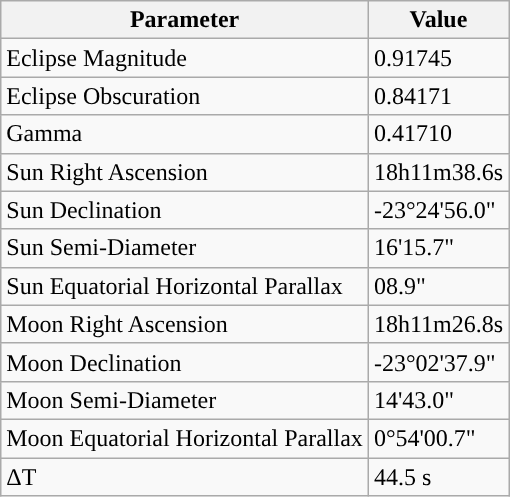<table class="wikitable">
<tr>
<th>Parameter</th>
<th>Value</th>
</tr>
<tr>
<td>Eclipse Magnitude</td>
<td>0.91745</td>
</tr>
<tr>
<td>Eclipse Obscuration</td>
<td>0.84171</td>
</tr>
<tr>
<td>Gamma</td>
<td>0.41710</td>
</tr>
<tr>
<td>Sun Right Ascension</td>
<td>18h11m38.6s</td>
</tr>
<tr>
<td>Sun Declination</td>
<td>-23°24'56.0"</td>
</tr>
<tr>
<td>Sun Semi-Diameter</td>
<td>16'15.7"</td>
</tr>
<tr>
<td>Sun Equatorial Horizontal Parallax</td>
<td>08.9"</td>
</tr>
<tr>
<td>Moon Right Ascension</td>
<td>18h11m26.8s</td>
</tr>
<tr>
<td>Moon Declination</td>
<td>-23°02'37.9"</td>
</tr>
<tr>
<td>Moon Semi-Diameter</td>
<td>14'43.0"</td>
</tr>
<tr>
<td>Moon Equatorial Horizontal Parallax</td>
<td>0°54'00.7"</td>
</tr>
<tr>
<td>ΔT</td>
<td>44.5 s</td>
</tr>
</table>
